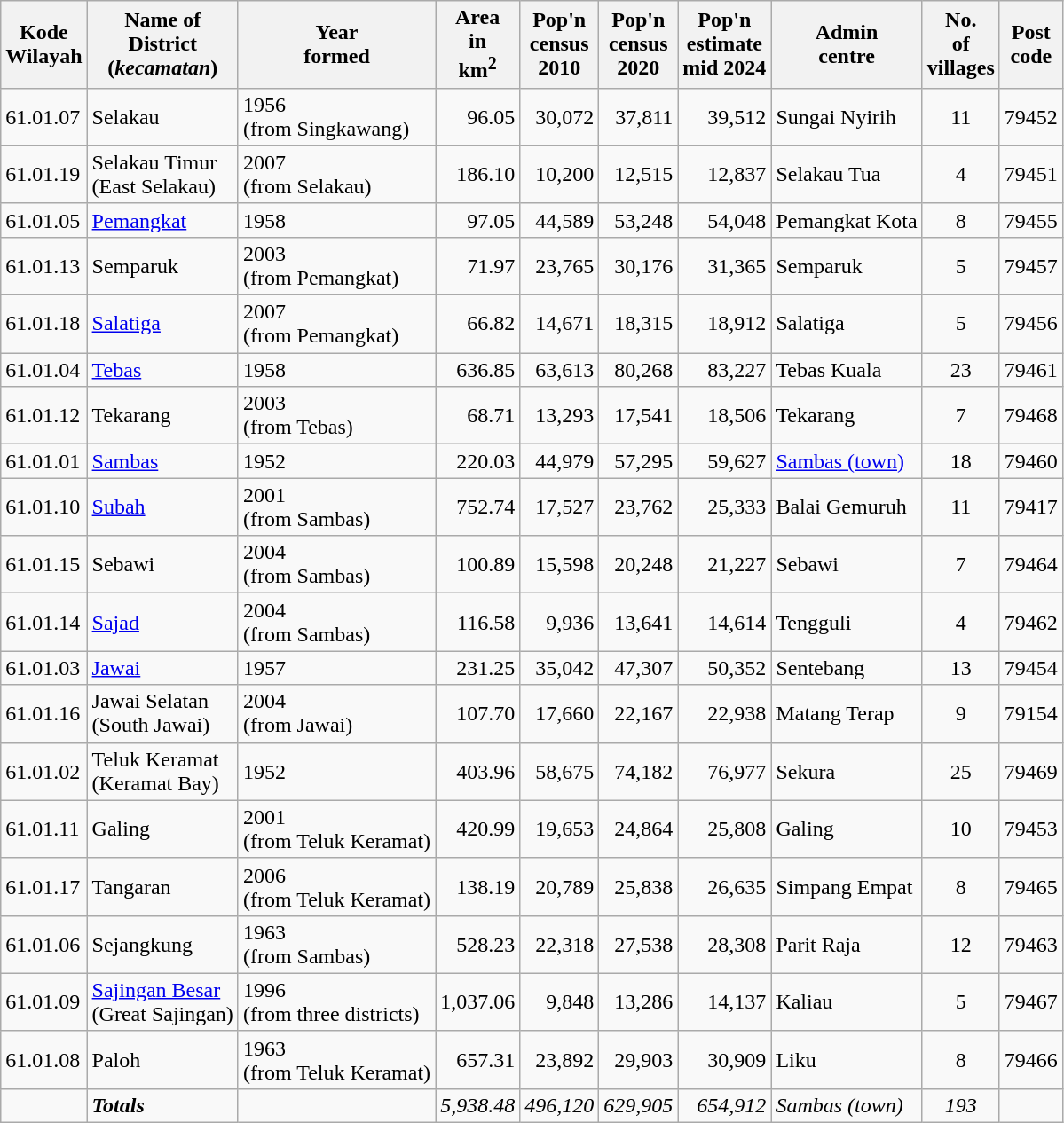<table class="sortable wikitable">
<tr>
<th>Kode <br>Wilayah</th>
<th>Name of<br>District<br>(<em>kecamatan</em>)</th>
<th>Year <br>formed</th>
<th>Area <br> in<br>km<sup>2</sup></th>
<th>Pop'n<br>census<br>2010</th>
<th>Pop'n<br>census<br>2020</th>
<th>Pop'n<br>estimate<br>mid 2024</th>
<th>Admin<br>centre</th>
<th>No.<br>of<br>villages</th>
<th>Post<br>code</th>
</tr>
<tr>
<td>61.01.07</td>
<td>Selakau</td>
<td>1956<br>(from Singkawang)</td>
<td align="right">96.05</td>
<td align="right">30,072</td>
<td align="right">37,811</td>
<td align="right">39,512</td>
<td>Sungai Nyirih</td>
<td align="center">11</td>
<td>79452</td>
</tr>
<tr>
<td>61.01.19</td>
<td>Selakau Timur <br>(East Selakau)</td>
<td>2007<br>(from Selakau)</td>
<td align="right">186.10</td>
<td align="right">10,200</td>
<td align="right">12,515</td>
<td align="right">12,837</td>
<td>Selakau Tua</td>
<td align="center">4</td>
<td>79451</td>
</tr>
<tr>
<td>61.01.05</td>
<td><a href='#'>Pemangkat</a></td>
<td>1958</td>
<td align="right">97.05</td>
<td align="right">44,589</td>
<td align="right">53,248</td>
<td align="right">54,048</td>
<td>Pemangkat Kota</td>
<td align="center">8</td>
<td>79455</td>
</tr>
<tr>
<td>61.01.13</td>
<td>Semparuk</td>
<td>2003<br>(from Pemangkat)</td>
<td align="right">71.97</td>
<td align="right">23,765</td>
<td align="right">30,176</td>
<td align="right">31,365</td>
<td>Semparuk</td>
<td align="center">5</td>
<td>79457</td>
</tr>
<tr>
<td>61.01.18</td>
<td><a href='#'>Salatiga</a></td>
<td>2007<br>(from Pemangkat)</td>
<td align="right">66.82</td>
<td align="right">14,671</td>
<td align="right">18,315</td>
<td align="right">18,912</td>
<td>Salatiga</td>
<td align="center">5</td>
<td>79456</td>
</tr>
<tr>
<td>61.01.04</td>
<td><a href='#'>Tebas</a></td>
<td>1958</td>
<td align="right">636.85</td>
<td align="right">63,613</td>
<td align="right">80,268</td>
<td align="right">83,227</td>
<td>Tebas Kuala</td>
<td align="center">23</td>
<td>79461</td>
</tr>
<tr>
<td>61.01.12</td>
<td>Tekarang</td>
<td>2003<br>(from Tebas)</td>
<td align="right">68.71</td>
<td align="right">13,293</td>
<td align="right">17,541</td>
<td align="right">18,506</td>
<td>Tekarang</td>
<td align="center">7</td>
<td>79468</td>
</tr>
<tr>
<td>61.01.01</td>
<td><a href='#'>Sambas</a></td>
<td>1952</td>
<td align="right">220.03</td>
<td align="right">44,979</td>
<td align="right">57,295</td>
<td align="right">59,627</td>
<td><a href='#'>Sambas (town)</a></td>
<td align="center">18</td>
<td>79460</td>
</tr>
<tr>
<td>61.01.10</td>
<td><a href='#'>Subah</a></td>
<td>2001<br>(from Sambas)</td>
<td align="right">752.74</td>
<td align="right">17,527</td>
<td align="right">23,762</td>
<td align="right">25,333</td>
<td>Balai Gemuruh</td>
<td align="center">11</td>
<td>79417</td>
</tr>
<tr>
<td>61.01.15</td>
<td>Sebawi</td>
<td>2004<br>(from Sambas)</td>
<td align="right">100.89</td>
<td align="right">15,598</td>
<td align="right">20,248</td>
<td align="right">21,227</td>
<td>Sebawi</td>
<td align="center">7</td>
<td>79464</td>
</tr>
<tr>
<td>61.01.14</td>
<td><a href='#'>Sajad</a></td>
<td>2004<br>(from Sambas)</td>
<td align="right">116.58</td>
<td align="right">9,936</td>
<td align="right">13,641</td>
<td align="right">14,614</td>
<td>Tengguli</td>
<td align="center">4</td>
<td>79462</td>
</tr>
<tr>
<td>61.01.03</td>
<td><a href='#'>Jawai</a></td>
<td>1957</td>
<td align="right">231.25</td>
<td align="right">35,042</td>
<td align="right">47,307</td>
<td align="right">50,352</td>
<td>Sentebang</td>
<td align="center">13</td>
<td>79454</td>
</tr>
<tr>
<td>61.01.16</td>
<td>Jawai Selatan <br>(South Jawai)</td>
<td>2004<br>(from Jawai)</td>
<td align="right">107.70</td>
<td align="right">17,660</td>
<td align="right">22,167</td>
<td align="right">22,938</td>
<td>Matang Terap</td>
<td align="center">9</td>
<td>79154</td>
</tr>
<tr>
<td>61.01.02</td>
<td>Teluk Keramat <br>(Keramat Bay)</td>
<td>1952</td>
<td align="right">403.96</td>
<td align="right">58,675</td>
<td align="right">74,182</td>
<td align="right">76,977</td>
<td>Sekura</td>
<td align="center">25</td>
<td>79469</td>
</tr>
<tr>
<td>61.01.11</td>
<td>Galing</td>
<td>2001<br>(from Teluk Keramat)</td>
<td align="right">420.99</td>
<td align="right">19,653</td>
<td align="right">24,864</td>
<td align="right">25,808</td>
<td>Galing</td>
<td align="center">10</td>
<td>79453</td>
</tr>
<tr>
<td>61.01.17</td>
<td>Tangaran</td>
<td>2006<br>(from Teluk Keramat)</td>
<td align="right">138.19</td>
<td align="right">20,789</td>
<td align="right">25,838</td>
<td align="right">26,635</td>
<td>Simpang Empat</td>
<td align="center">8</td>
<td>79465</td>
</tr>
<tr>
<td>61.01.06</td>
<td>Sejangkung</td>
<td>1963<br>(from Sambas)</td>
<td align="right">528.23</td>
<td align="right">22,318</td>
<td align="right">27,538</td>
<td align="right">28,308</td>
<td>Parit Raja</td>
<td align="center">12</td>
<td>79463</td>
</tr>
<tr>
<td>61.01.09</td>
<td><a href='#'>Sajingan Besar</a> <br>(Great Sajingan)</td>
<td>1996<br>(from three districts)</td>
<td align="right">1,037.06</td>
<td align="right">9,848</td>
<td align="right">13,286</td>
<td align="right">14,137</td>
<td>Kaliau</td>
<td align="center">5</td>
<td>79467</td>
</tr>
<tr>
<td>61.01.08</td>
<td>Paloh</td>
<td>1963<br>(from Teluk Keramat)</td>
<td align="right">657.31</td>
<td align="right">23,892</td>
<td align="right">29,903</td>
<td align="right">30,909</td>
<td>Liku</td>
<td align="center">8</td>
<td>79466</td>
</tr>
<tr>
<td></td>
<td><strong><em>Totals</em></strong></td>
<td></td>
<td align="right"><em>5,938.48</em></td>
<td align="right"><em>496,120</em></td>
<td align="right"><em>629,905</em></td>
<td align="right"><em>654,912</em></td>
<td><em>Sambas (town)</em></td>
<td align="center"><em>193</em></td>
<td></td>
</tr>
</table>
